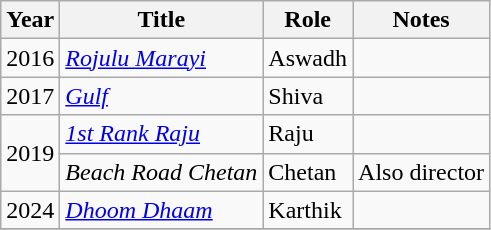<table class="wikitable">
<tr>
<th>Year</th>
<th>Title</th>
<th>Role</th>
<th>Notes</th>
</tr>
<tr>
<td>2016</td>
<td><a href='#'><em>Rojulu Marayi</em></a></td>
<td>Aswadh</td>
<td></td>
</tr>
<tr>
<td>2017</td>
<td><a href='#'><em>Gulf</em></a></td>
<td>Shiva</td>
<td></td>
</tr>
<tr>
<td rowspan="2">2019</td>
<td><a href='#'><em>1st Rank Raju</em></a></td>
<td>Raju</td>
<td></td>
</tr>
<tr>
<td><em>Beach Road Chetan</em></td>
<td>Chetan</td>
<td>Also director</td>
</tr>
<tr>
<td>2024</td>
<td><em><a href='#'>Dhoom Dhaam</a></em></td>
<td>Karthik</td>
<td></td>
</tr>
<tr>
</tr>
</table>
